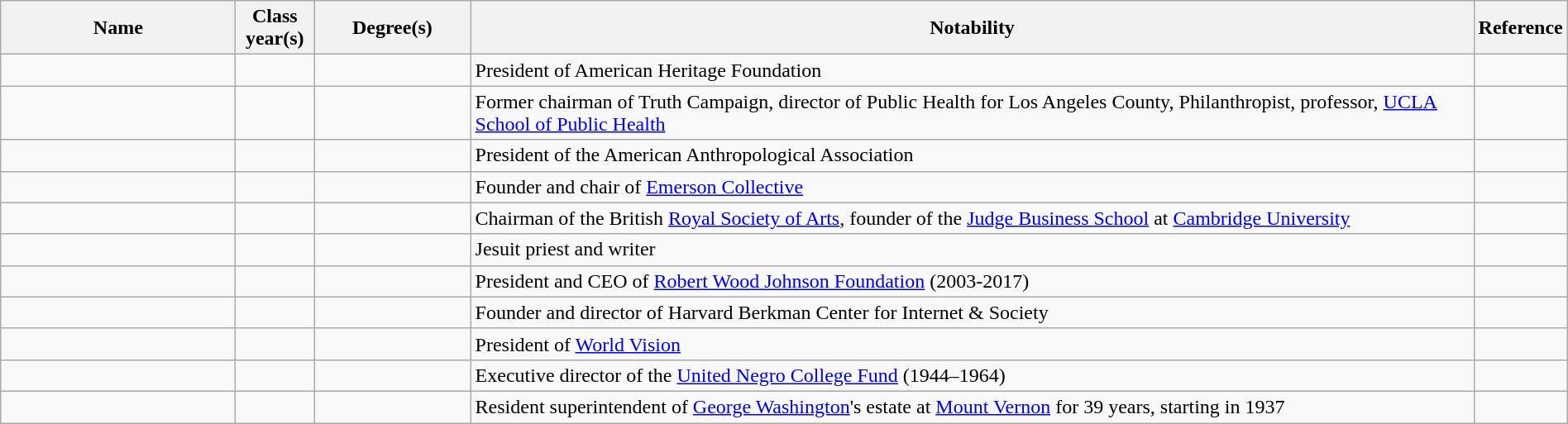<table class="wikitable sortable" style="width:100%">
<tr>
<th style="width:15%;">Name</th>
<th style="width:5%;">Class year(s)</th>
<th style="width:10%;">Degree(s)</th>
<th style="width:*;" class="unsortable">Notability</th>
<th style="width:5%;" class="unsortable">Reference</th>
</tr>
<tr>
<td></td>
<td style="text-align:center;"></td>
<td></td>
<td>President of American Heritage Foundation</td>
<td style="text-align:center;"></td>
</tr>
<tr>
<td></td>
<td style="text-align:center;"></td>
<td></td>
<td>Former chairman of Truth Campaign, director of Public Health for Los Angeles County, Philanthropist, professor, <a href='#'>UCLA School of Public Health</a></td>
<td style="text-align:center;"></td>
</tr>
<tr>
<td></td>
<td style="text-align:center;"></td>
<td></td>
<td>President of the American Anthropological Association</td>
<td style="text-align:center;"></td>
</tr>
<tr>
<td></td>
<td style="text-align:center;"></td>
<td></td>
<td>Founder and chair of <a href='#'>Emerson Collective</a></td>
<td style="text-align:center;"></td>
</tr>
<tr>
<td></td>
<td style="text-align:center;"></td>
<td></td>
<td>Chairman of the British <a href='#'>Royal Society of Arts</a>, founder of the <a href='#'>Judge Business School</a> at <a href='#'>Cambridge University</a></td>
<td style="text-align:center;"></td>
</tr>
<tr>
<td></td>
<td style="text-align:center;"></td>
<td></td>
<td>Jesuit priest and writer</td>
<td style="text-align:center;"></td>
</tr>
<tr>
<td></td>
<td style="text-align:center;"></td>
<td></td>
<td>President and CEO of <a href='#'>Robert Wood Johnson Foundation</a> (2003-2017)</td>
<td style="text-align:center;"></td>
</tr>
<tr>
<td></td>
<td style="text-align:center;"></td>
<td></td>
<td>Founder and director of Harvard Berkman Center for Internet & Society</td>
<td style="text-align:center;"></td>
</tr>
<tr>
<td></td>
<td style="text-align:center;"></td>
<td></td>
<td>President of <a href='#'>World Vision</a></td>
<td style="text-align:center;"></td>
</tr>
<tr>
<td></td>
<td style="text-align:center;"></td>
<td></td>
<td>Executive director of the <a href='#'>United Negro College Fund</a> (1944–1964)</td>
<td style="text-align:center;"></td>
</tr>
<tr>
<td></td>
<td style="text-align:center;"></td>
<td></td>
<td>Resident superintendent of <a href='#'>George Washington</a>'s estate at <a href='#'>Mount Vernon</a> for 39 years, starting in 1937</td>
<td style="text-align:center;"></td>
</tr>
</table>
